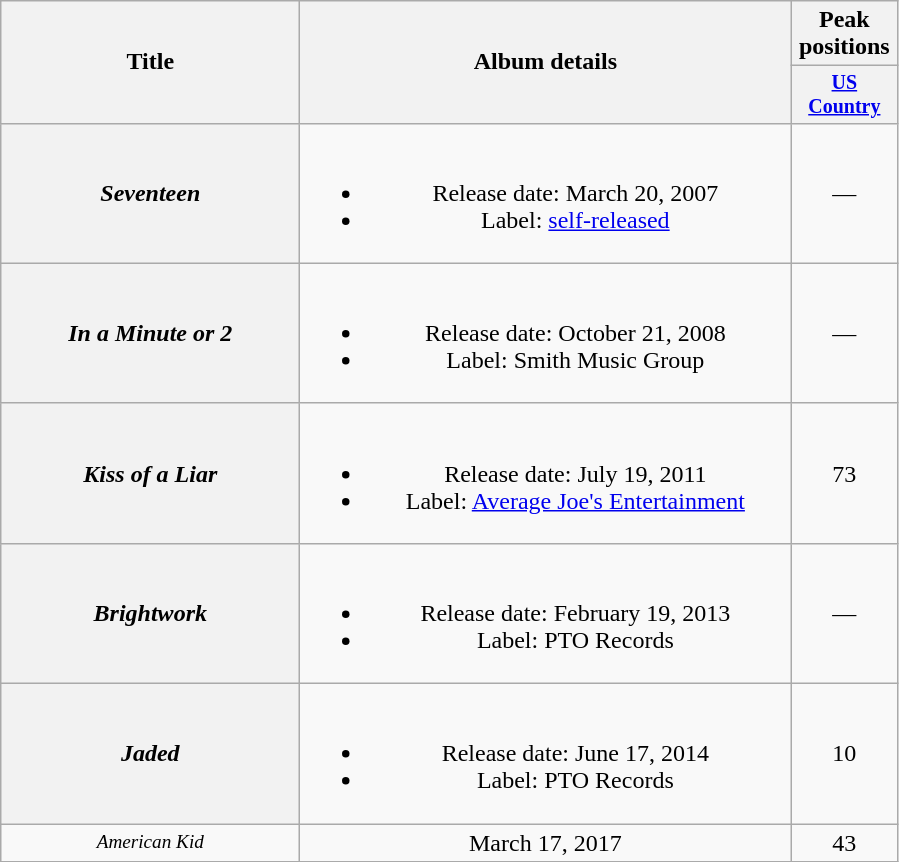<table class="wikitable plainrowheaders" style="text-align:center;">
<tr>
<th rowspan="2" style="width:12em;">Title</th>
<th rowspan="2" style="width:20em;">Album details</th>
<th>Peak positions</th>
</tr>
<tr style="font-size:smaller;">
<th style="width:65px;"><a href='#'>US Country</a><br></th>
</tr>
<tr>
<th scope="row"><em>Seventeen</em></th>
<td><br><ul><li>Release date: March 20, 2007</li><li>Label: <a href='#'>self-released</a></li></ul></td>
<td>—</td>
</tr>
<tr>
<th scope="row"><em>In a Minute or 2</em></th>
<td><br><ul><li>Release date: October 21, 2008</li><li>Label: Smith Music Group</li></ul></td>
<td>—</td>
</tr>
<tr>
<th scope="row"><em>Kiss of a Liar</em></th>
<td><br><ul><li>Release date: July 19, 2011</li><li>Label: <a href='#'>Average Joe's Entertainment</a></li></ul></td>
<td>73</td>
</tr>
<tr>
<th scope="row"><em>Brightwork</em></th>
<td><br><ul><li>Release date: February 19, 2013</li><li>Label: PTO Records</li></ul></td>
<td>—</td>
</tr>
<tr>
<th scope="row"><em>Jaded</em></th>
<td><br><ul><li>Release date: June 17, 2014</li><li>Label: PTO Records</li></ul></td>
<td>10</td>
</tr>
<tr>
<td style="font-size:8pt"><em><big>American Kid</big></em></td>
<td>March 17, 2017</td>
<td>43</td>
</tr>
</table>
